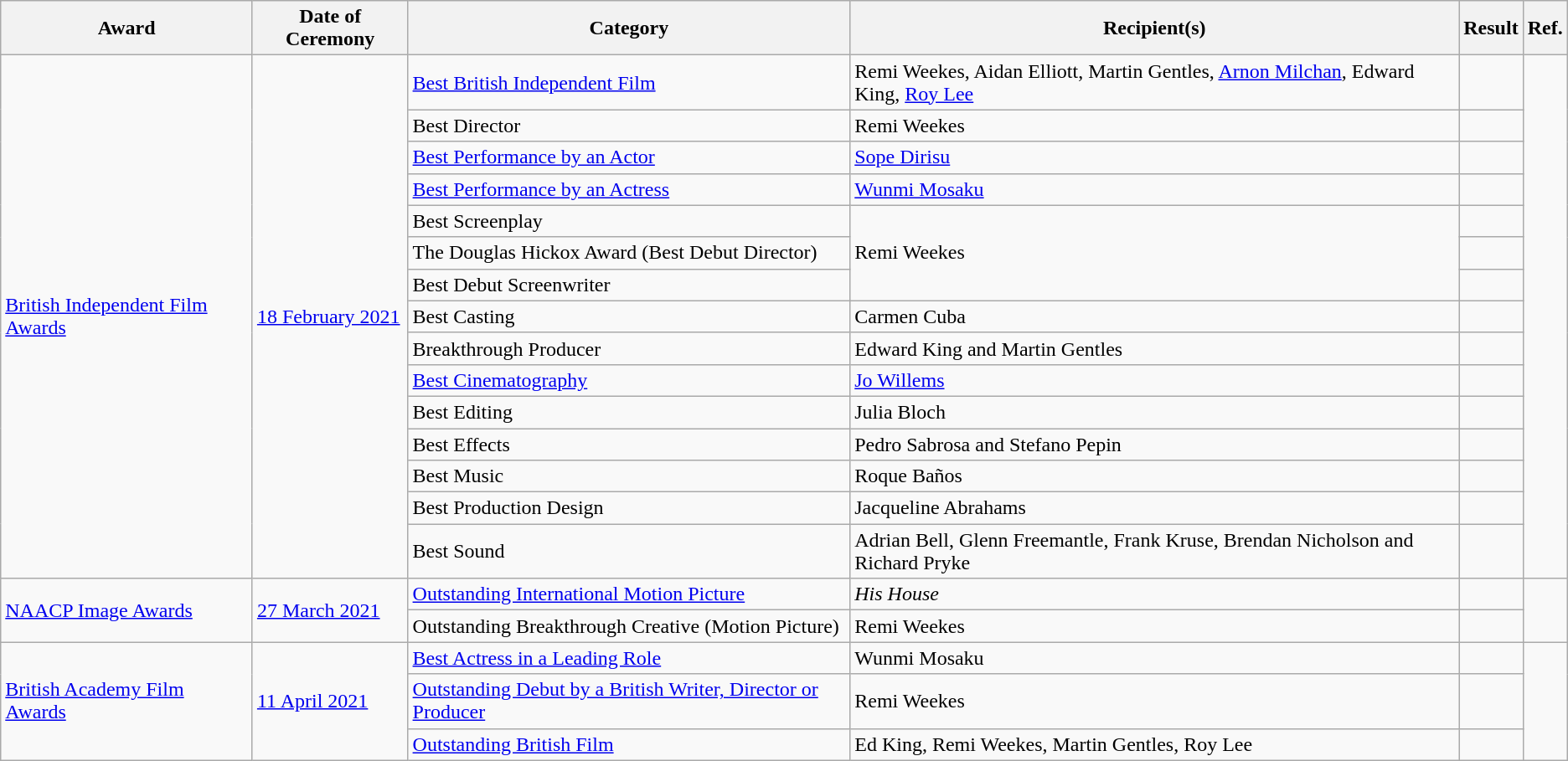<table class="wikitable sortable">
<tr>
<th>Award</th>
<th>Date of Ceremony</th>
<th>Category</th>
<th>Recipient(s)</th>
<th>Result</th>
<th class="unsortable">Ref.</th>
</tr>
<tr>
<td rowspan=15><a href='#'>British Independent Film Awards</a></td>
<td rowspan=15><a href='#'>18 February 2021</a></td>
<td><a href='#'>Best British Independent Film</a></td>
<td>Remi Weekes, Aidan Elliott, Martin Gentles, <a href='#'>Arnon Milchan</a>, Edward King, <a href='#'>Roy Lee</a></td>
<td></td>
<td rowspan=15 style="text-align:center;"></td>
</tr>
<tr>
<td>Best Director</td>
<td>Remi Weekes</td>
<td></td>
</tr>
<tr>
<td><a href='#'>Best Performance by an Actor</a></td>
<td><a href='#'>Sope Dirisu</a></td>
<td></td>
</tr>
<tr>
<td><a href='#'>Best Performance by an Actress</a></td>
<td><a href='#'>Wunmi Mosaku</a></td>
<td></td>
</tr>
<tr>
<td>Best Screenplay</td>
<td rowspan=3>Remi Weekes</td>
<td></td>
</tr>
<tr>
<td>The Douglas Hickox Award (Best Debut Director)</td>
<td></td>
</tr>
<tr>
<td>Best Debut Screenwriter</td>
<td></td>
</tr>
<tr>
<td>Best Casting</td>
<td>Carmen Cuba</td>
<td></td>
</tr>
<tr>
<td>Breakthrough Producer</td>
<td>Edward King and Martin Gentles</td>
<td></td>
</tr>
<tr>
<td><a href='#'>Best Cinematography</a></td>
<td><a href='#'>Jo Willems</a></td>
<td></td>
</tr>
<tr>
<td>Best Editing</td>
<td>Julia Bloch</td>
<td></td>
</tr>
<tr>
<td>Best Effects</td>
<td>Pedro Sabrosa and Stefano Pepin</td>
<td></td>
</tr>
<tr>
<td>Best Music</td>
<td>Roque Baños</td>
<td></td>
</tr>
<tr>
<td>Best Production Design</td>
<td>Jacqueline Abrahams</td>
<td></td>
</tr>
<tr>
<td>Best Sound</td>
<td>Adrian Bell, Glenn Freemantle, Frank Kruse, Brendan Nicholson and Richard Pryke</td>
<td></td>
</tr>
<tr>
<td rowspan=2><a href='#'>NAACP Image Awards</a></td>
<td rowspan=2><a href='#'>27 March 2021</a></td>
<td><a href='#'>Outstanding International Motion Picture</a></td>
<td><em>His House</em></td>
<td></td>
<td rowspan=2 style="text-align:center;"></td>
</tr>
<tr>
<td>Outstanding Breakthrough Creative (Motion Picture)</td>
<td>Remi Weekes</td>
<td></td>
</tr>
<tr>
<td rowspan=3><a href='#'>British Academy Film Awards</a></td>
<td rowspan=3><a href='#'>11 April 2021</a></td>
<td><a href='#'>Best Actress in a Leading Role</a></td>
<td>Wunmi Mosaku</td>
<td></td>
<td rowspan=3 style="text-align:center;"></td>
</tr>
<tr>
<td><a href='#'>Outstanding Debut by a British Writer, Director or Producer</a></td>
<td>Remi Weekes</td>
<td></td>
</tr>
<tr>
<td><a href='#'>Outstanding British Film</a></td>
<td>Ed King, Remi Weekes, Martin Gentles, Roy Lee</td>
<td></td>
</tr>
</table>
